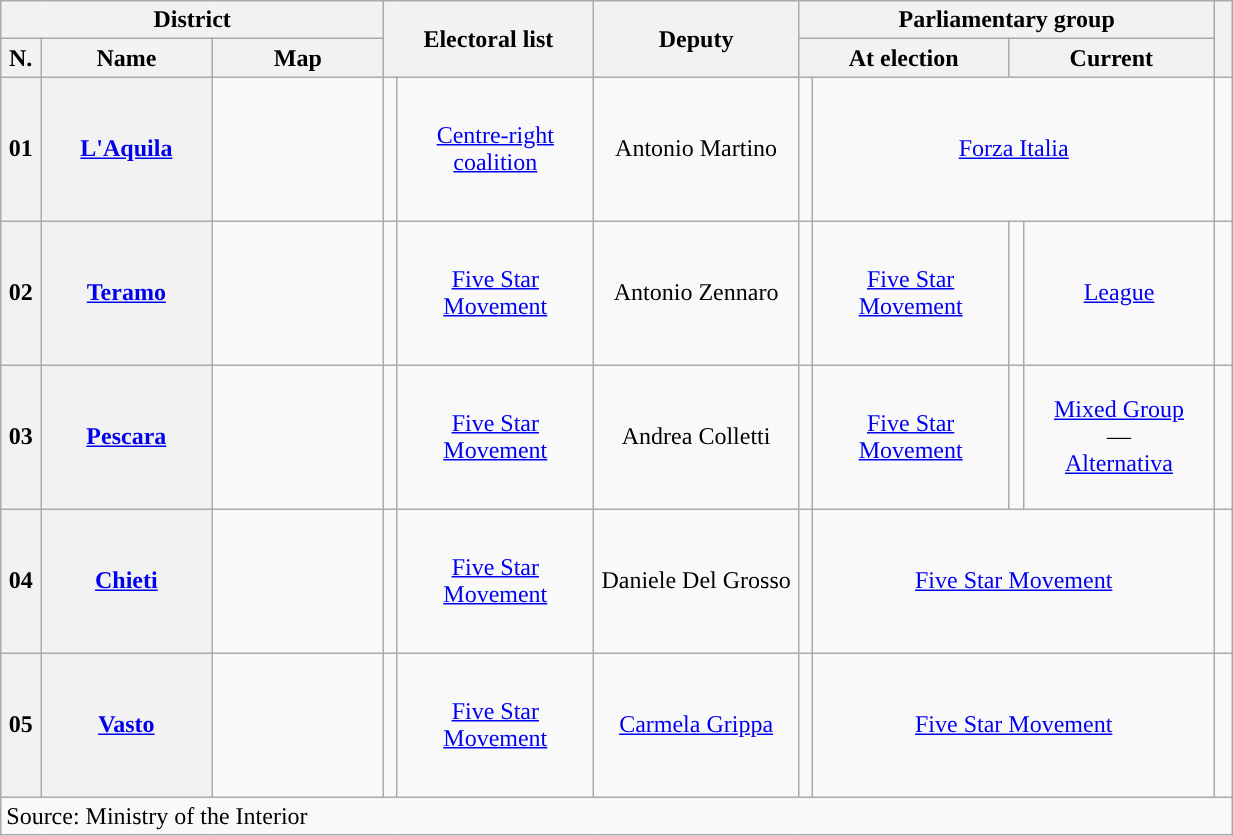<table class="wikitable" style="text-align:center; style=" width="65%">
<tr>
<th colspan="3" width="20%">District</th>
<th colspan="2" rowspan="2" width="12%">Electoral list</th>
<th rowspan="2" width="12%">Deputy</th>
<th colspan="4" width="24%">Parliamentary group</th>
<th rowspan="2" width="1%"></th>
</tr>
<tr>
<th width="1%">N.</th>
<th width="10%">Name</th>
<th width="10%">Map</th>
<th colspan="2" width="12%">At election</th>
<th colspan="2" width="12%">Current</th>
</tr>
<tr style="height:6em;">
<th>01</th>
<th><a href='#'>L'Aquila</a></th>
<td></td>
<td style="background:"></td>
<td><a href='#'>Centre-right coalition</a></td>
<td>Antonio Martino</td>
<td style="background:"></td>
<td colspan="3"><a href='#'>Forza Italia</a></td>
<td></td>
</tr>
<tr style="height:6em;">
<th>02</th>
<th><a href='#'>Teramo</a></th>
<td></td>
<td style="background:"></td>
<td><a href='#'>Five Star Movement</a></td>
<td>Antonio Zennaro</td>
<td style="background:"></td>
<td><a href='#'>Five Star Movement</a></td>
<td style="background:"></td>
<td><a href='#'>League</a></td>
<td></td>
</tr>
<tr style="height:6em;">
<th>03</th>
<th><a href='#'>Pescara</a></th>
<td></td>
<td style="background:"></td>
<td><a href='#'>Five Star Movement</a></td>
<td>Andrea Colletti</td>
<td style="background:"></td>
<td><a href='#'>Five Star Movement</a></td>
<td style="background:"></td>
<td><a href='#'>Mixed Group</a><br>—<br><a href='#'>Alternativa</a></td>
<td></td>
</tr>
<tr style="height:6em;">
<th>04</th>
<th><a href='#'>Chieti</a></th>
<td></td>
<td style="background:"></td>
<td><a href='#'>Five Star Movement</a></td>
<td>Daniele Del Grosso</td>
<td style="background:"></td>
<td colspan="3"><a href='#'>Five Star Movement</a></td>
<td></td>
</tr>
<tr style="height:6em;">
<th>05</th>
<th><a href='#'>Vasto</a></th>
<td></td>
<td style="background:"></td>
<td><a href='#'>Five Star Movement</a></td>
<td><a href='#'>Carmela Grippa</a></td>
<td style="background:"></td>
<td colspan="3"><a href='#'>Five Star Movement</a></td>
<td></td>
</tr>
<tr>
<td colspan="11" style="text-align:left;">Source: Ministry of the Interior</td>
</tr>
</table>
